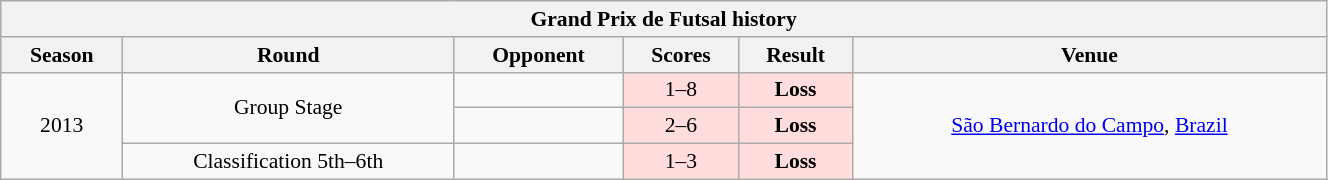<table class="wikitable collapsible collapsed" style="text-align:center; font-size:90%; width:70%;">
<tr>
<th colspan="6">Grand Prix de Futsal history</th>
</tr>
<tr>
<th>Season</th>
<th>Round</th>
<th>Opponent</th>
<th>Scores</th>
<th>Result</th>
<th>Venue</th>
</tr>
<tr>
<td rowspan=3>2013</td>
<td rowspan=2>Group Stage</td>
<td style="text-align:left"></td>
<td style="background:#fdd;">1–8</td>
<td style="background:#fdd;"><strong>Loss</strong></td>
<td rowspan=6> <a href='#'>São Bernardo do Campo</a>, <a href='#'>Brazil</a></td>
</tr>
<tr>
<td style="text-align:left"></td>
<td style="background:#fdd;">2–6</td>
<td style="background:#fdd;"><strong>Loss</strong></td>
</tr>
<tr>
<td>Classification 5th–6th</td>
<td style="text-align:left"></td>
<td style="background:#fdd;">1–3</td>
<td style="background:#fdd;"><strong>Loss</strong></td>
</tr>
</table>
